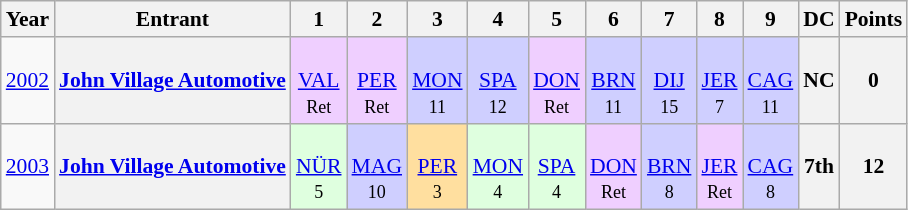<table class="wikitable" style="text-align:center; font-size:90%">
<tr>
<th>Year</th>
<th>Entrant</th>
<th>1</th>
<th>2</th>
<th>3</th>
<th>4</th>
<th>5</th>
<th>6</th>
<th>7</th>
<th>8</th>
<th>9</th>
<th>DC</th>
<th>Points</th>
</tr>
<tr>
<td><a href='#'>2002</a></td>
<th><a href='#'>John Village Automotive</a></th>
<td style="background:#efcfff;"> <br> <a href='#'>VAL</a><br><small>Ret</small></td>
<td style="background:#efcfff;"> <br>  <a href='#'>PER</a><br><small>Ret</small></td>
<td style="background:#cfcfff;"> <br> <a href='#'>MON</a><br><small>11</small></td>
<td style="background:#cfcfff;"> <br> <a href='#'>SPA</a><br><small>12</small></td>
<td style="background:#efcfff;"> <br> <a href='#'>DON</a><br><small>Ret</small></td>
<td style="background:#cfcfff;"> <br> <a href='#'>BRN</a><br><small>11</small></td>
<td style="background:#cfcfff;"> <br> <a href='#'>DIJ</a><br><small>15</small></td>
<td style="background:#cfcfff;"> <br> <a href='#'>JER</a><br><small>7</small></td>
<td style="background:#cfcfff;"> <br> <a href='#'>CAG</a><br><small>11</small></td>
<th>NC</th>
<th>0</th>
</tr>
<tr>
<td><a href='#'>2003</a></td>
<th><a href='#'>John Village Automotive</a></th>
<td style="background:#dfffdf;"> <br> <a href='#'>NÜR</a><br><small>5</small></td>
<td style="background:#cfcfff;"> <br> <a href='#'>MAG</a><br><small>10</small></td>
<td style="background:#ffdf9f;"> <br> <a href='#'>PER</a><br><small>3</small></td>
<td style="background:#dfffdf;"> <br> <a href='#'>MON</a><br><small>4</small></td>
<td style="background:#dfffdf;"> <br> <a href='#'>SPA</a><br><small>4</small></td>
<td style="background:#efcfff;"> <br> <a href='#'>DON</a><br><small>Ret</small></td>
<td style="background:#cfcfff;"> <br> <a href='#'>BRN</a><br><small>8</small></td>
<td style="background:#efcfff;"> <br> <a href='#'>JER</a><br><small>Ret</small></td>
<td style="background:#cfcfff;"> <br>  <a href='#'>CAG</a><br><small>8</small></td>
<th>7th</th>
<th>12</th>
</tr>
</table>
